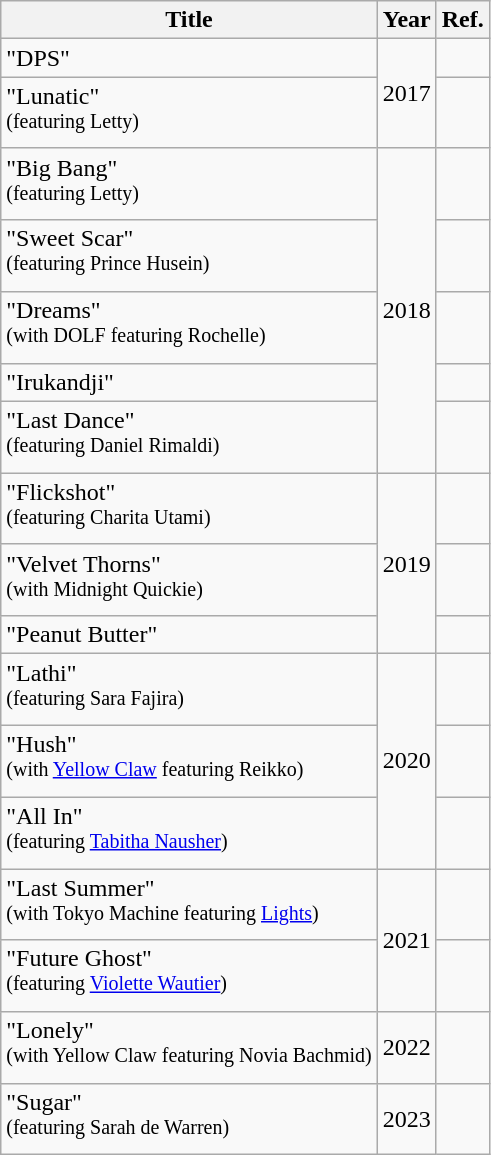<table class="wikitable plainrowheaders">
<tr>
<th>Title</th>
<th>Year</th>
<th>Ref.</th>
</tr>
<tr>
<td>"DPS"</td>
<td rowspan="2" style="text-align: center;">2017</td>
<td style="text-align: center;"></td>
</tr>
<tr>
<td>"Lunatic"<br><sup>(featuring Letty)</sup></td>
<td style="text-align: center;"></td>
</tr>
<tr>
<td>"Big Bang"<br><sup>(featuring Letty)</sup></td>
<td rowspan="5" style="text-align: center;">2018</td>
<td style="text-align: center;"></td>
</tr>
<tr>
<td>"Sweet Scar"<br><sup>(featuring Prince Husein)</sup></td>
<td style="text-align: center;"></td>
</tr>
<tr>
<td>"Dreams"<br><sup>(with DOLF featuring Rochelle)</sup></td>
<td style="text-align: center;"></td>
</tr>
<tr>
<td>"Irukandji"</td>
<td style="text-align: center;"></td>
</tr>
<tr>
<td>"Last Dance"<br><sup>(featuring Daniel Rimaldi)</sup></td>
<td style="text-align: center;"></td>
</tr>
<tr>
<td>"Flickshot"<br><sup>(featuring Charita Utami)</sup></td>
<td rowspan="3" style="text-align: center;">2019</td>
<td style="text-align: center;"></td>
</tr>
<tr>
<td>"Velvet Thorns"<br><sup>(with Midnight Quickie)</sup></td>
<td style="text-align: center;"></td>
</tr>
<tr>
<td>"Peanut Butter"</td>
<td style="text-align: center;"></td>
</tr>
<tr>
<td>"Lathi"<br><sup>(featuring Sara Fajira)</sup></td>
<td rowspan="3" style="text-align: center;">2020</td>
<td style="text-align: center;"></td>
</tr>
<tr>
<td>"Hush"<br><sup>(with <a href='#'>Yellow Claw</a> featuring Reikko)</sup></td>
<td style="text-align: center;"></td>
</tr>
<tr>
<td>"All In"<br><sup>(featuring <a href='#'>Tabitha Nausher</a>)</sup></td>
<td style="text-align: center;"></td>
</tr>
<tr>
<td>"Last Summer"<br><sup>(with Tokyo Machine featuring <a href='#'>Lights</a>)</sup></td>
<td rowspan="2" style="text-align: center;">2021</td>
<td style="text-align: center;"></td>
</tr>
<tr>
<td>"Future Ghost"<br><sup>(featuring <a href='#'>Violette Wautier</a>)</sup></td>
<td style="text-align: center;"></td>
</tr>
<tr>
<td>"Lonely"<br><sup>(with Yellow Claw featuring Novia Bachmid)</sup></td>
<td>2022</td>
<td></td>
</tr>
<tr>
<td>"Sugar"<br><sup>(featuring Sarah de Warren)</sup></td>
<td>2023</td>
<td></td>
</tr>
</table>
